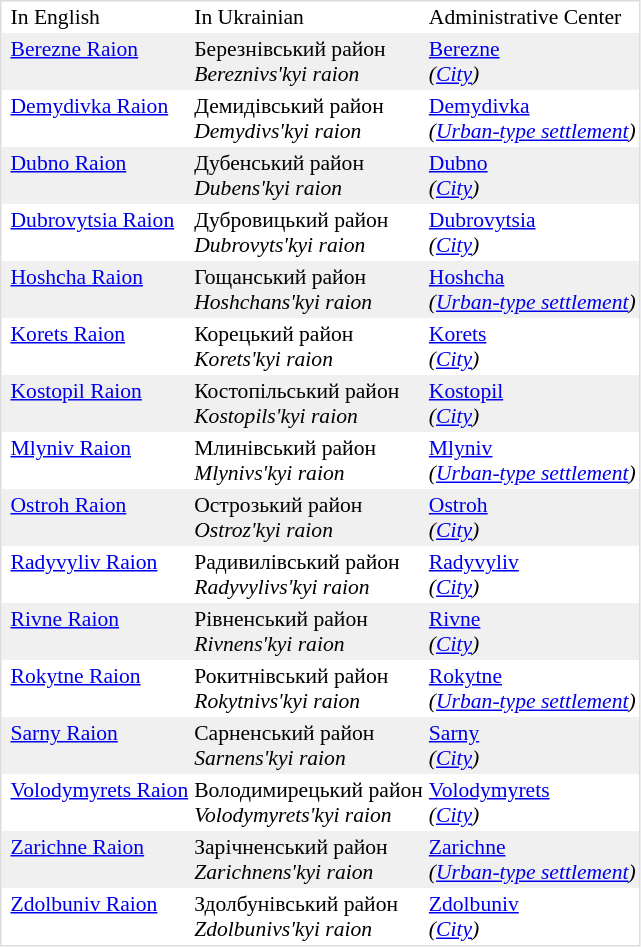<table border=0 cellspacing=0 cellpadding=2 style="text-align:left; border:1px solid #ddd; font-size:90%; " summary="Raions of the Rivne Oblast and their capital cities">
<tr style="vertical-align:top;">
<th></th>
<th style="text-align:left; font-weight:normal;">In English</th>
<th style="text-align:left; font-weight:normal;">In Ukrainian</th>
<th style="text-align:left; font-weight:normal;">Administrative Center</th>
</tr>
<tr style="vertical-align:top; background:#f0f0f0; ">
<td></td>
<td><a href='#'>Berezne Raion</a></td>
<td>Березнівський район <br><em>Bereznivs'kyi raion</em></td>
<td><a href='#'>Berezne</a> <br><em>(<a href='#'>City</a>)</em></td>
</tr>
<tr style="vertical-align:top;">
<td></td>
<td><a href='#'>Demydivka Raion</a></td>
<td>Демидівський район <br><em>Demydivs'kyi raion</em></td>
<td><a href='#'>Demydivka</a> <br><em>(<a href='#'>Urban-type settlement</a>)</em></td>
</tr>
<tr style="vertical-align:top; background:#f0f0f0; ">
<td></td>
<td><a href='#'>Dubno Raion</a></td>
<td>Дубенський район <br><em>Dubens'kyi raion</em></td>
<td><a href='#'>Dubno</a> <br><em>(<a href='#'>City</a>)</em></td>
</tr>
<tr style="vertical-align:top;">
<td></td>
<td><a href='#'>Dubrovytsia Raion</a></td>
<td>Дубровицький район <br><em>Dubrovyts'kyi raion</em></td>
<td><a href='#'>Dubrovytsia</a> <br><em>(<a href='#'>City</a>)</em></td>
</tr>
<tr style="vertical-align:top; background:#f0f0f0; ">
<td></td>
<td><a href='#'>Hoshcha Raion</a></td>
<td>Гощанський район <br><em>Hoshchans'kyi raion</em></td>
<td><a href='#'>Hoshcha</a> <br><em>(<a href='#'>Urban-type settlement</a>)</em></td>
</tr>
<tr style="vertical-align:top;">
<td></td>
<td><a href='#'>Korets Raion</a></td>
<td>Корецький район <br><em>Korets'kyi raion</em></td>
<td><a href='#'>Korets</a> <br><em>(<a href='#'>City</a>)</em></td>
</tr>
<tr style="vertical-align:top; background:#f0f0f0;">
<td></td>
<td><a href='#'>Kostopil Raion</a></td>
<td>Костопільський район <br><em>Kostopils'kyi raion</em></td>
<td><a href='#'>Kostopil</a> <br><em>(<a href='#'>City</a>)</em></td>
</tr>
<tr style="vertical-align:top;">
<td></td>
<td><a href='#'>Mlyniv Raion</a></td>
<td>Млинівський район <br><em>Mlynivs'kyi raion</em></td>
<td><a href='#'>Mlyniv</a> <br><em>(<a href='#'>Urban-type settlement</a>)</em></td>
</tr>
<tr style="vertical-align:top; background:#f0f0f0;">
<td></td>
<td><a href='#'>Ostroh Raion</a></td>
<td>Острозький район <br><em>Ostroz'kyi raion</em></td>
<td><a href='#'>Ostroh</a> <br><em>(<a href='#'>City</a>)</em></td>
</tr>
<tr style="vertical-align:top;">
<td></td>
<td><a href='#'>Radyvyliv Raion</a></td>
<td>Радивилівський район <br><em>Radyvylivs'kyi raion</em></td>
<td><a href='#'>Radyvyliv</a> <br><em>(<a href='#'>City</a>)</em></td>
</tr>
<tr style="vertical-align:top; background:#f0f0f0;">
<td></td>
<td><a href='#'>Rivne Raion</a></td>
<td>Рівненський район <br><em>Rivnens'kyi raion</em></td>
<td><a href='#'>Rivne</a> <br><em>(<a href='#'>City</a>)</em></td>
</tr>
<tr style="vertical-align:top;">
<td></td>
<td><a href='#'>Rokytne Raion</a></td>
<td>Рокитнівський район <br><em>Rokytnivs'kyi raion</em></td>
<td><a href='#'>Rokytne</a> <br><em>(<a href='#'>Urban-type settlement</a>)</em></td>
</tr>
<tr style="vertical-align:top; background:#f0f0f0;">
<td></td>
<td><a href='#'>Sarny Raion</a></td>
<td>Сарненський район <br><em>Sarnens'kyi raion</em></td>
<td><a href='#'>Sarny</a> <br><em>(<a href='#'>City</a>)</em></td>
</tr>
<tr style="vertical-align:top;">
<td></td>
<td><a href='#'>Volodymyrets Raion</a></td>
<td>Володимирецький район <br><em>Volodymyrets'kyi raion</em></td>
<td><a href='#'>Volodymyrets</a> <br><em>(<a href='#'>City</a>)</em></td>
</tr>
<tr style="vertical-align:top; background:#f0f0f0;">
<td></td>
<td><a href='#'>Zarichne Raion</a></td>
<td>Зарічненський район <br><em>Zarichnens'kyi raion</em></td>
<td><a href='#'>Zarichne</a> <br><em>(<a href='#'>Urban-type settlement</a>)</em></td>
</tr>
<tr style="vertical-align:top;">
<td></td>
<td><a href='#'>Zdolbuniv Raion</a></td>
<td>Здолбунівський район <br><em>Zdolbunivs'kyi raion</em></td>
<td><a href='#'>Zdolbuniv</a> <br><em>(<a href='#'>City</a>)</em></td>
</tr>
</table>
